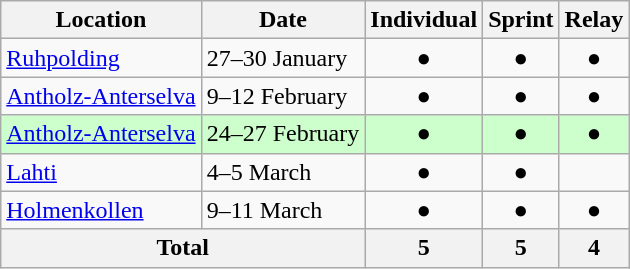<table class="wikitable" border="1">
<tr>
<th>Location</th>
<th>Date</th>
<th>Individual</th>
<th>Sprint</th>
<th>Relay</th>
</tr>
<tr align=center>
<td align=left> <a href='#'>Ruhpolding</a></td>
<td align=left>27–30 January</td>
<td>●</td>
<td>●</td>
<td>●</td>
</tr>
<tr align=center>
<td align=left> <a href='#'>Antholz-Anterselva</a></td>
<td align=left>9–12 February</td>
<td>●</td>
<td>●</td>
<td>●</td>
</tr>
<tr align=center style="background:#ccffcc">
<td align=left> <a href='#'>Antholz-Anterselva</a></td>
<td align=left>24–27 February</td>
<td>●</td>
<td>●</td>
<td>●</td>
</tr>
<tr align=center>
<td align=left> <a href='#'>Lahti</a></td>
<td align=left>4–5 March</td>
<td>●</td>
<td>●</td>
<td></td>
</tr>
<tr align=center>
<td align=left> <a href='#'>Holmenkollen</a></td>
<td align=left>9–11 March</td>
<td>●</td>
<td>●</td>
<td>●</td>
</tr>
<tr align=center>
<th colspan="2">Total</th>
<th>5</th>
<th>5</th>
<th>4</th>
</tr>
</table>
